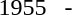<table>
<tr>
<td>1955</td>
<td></td>
<td></td>
<td>-</td>
</tr>
</table>
